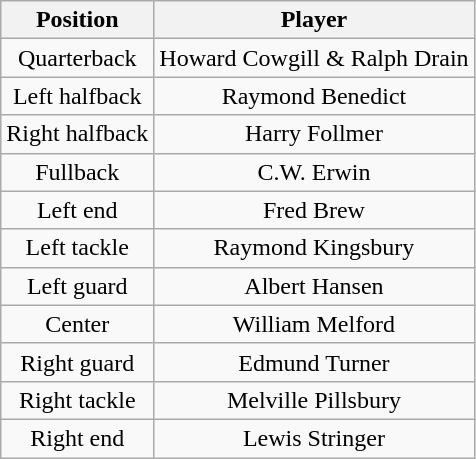<table class="wikitable" style="text-align: center;">
<tr>
<th>Position</th>
<th>Player</th>
</tr>
<tr>
<td>Quarterback</td>
<td>Howard Cowgill & Ralph Drain</td>
</tr>
<tr>
<td>Left halfback</td>
<td>Raymond Benedict</td>
</tr>
<tr>
<td>Right halfback</td>
<td>Harry Follmer</td>
</tr>
<tr>
<td>Fullback</td>
<td>C.W. Erwin</td>
</tr>
<tr>
<td>Left end</td>
<td>Fred Brew</td>
</tr>
<tr>
<td>Left tackle</td>
<td>Raymond Kingsbury</td>
</tr>
<tr>
<td>Left guard</td>
<td>Albert Hansen</td>
</tr>
<tr>
<td>Center</td>
<td>William Melford</td>
</tr>
<tr>
<td>Right guard</td>
<td>Edmund Turner</td>
</tr>
<tr>
<td>Right tackle</td>
<td>Melville Pillsbury</td>
</tr>
<tr>
<td>Right end</td>
<td>Lewis Stringer</td>
</tr>
</table>
